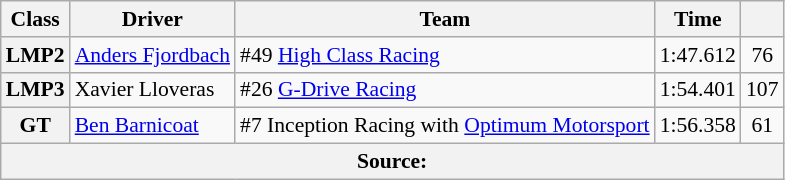<table class="wikitable" style="font-size: 90%;">
<tr>
<th>Class</th>
<th>Driver</th>
<th>Team</th>
<th>Time</th>
<th></th>
</tr>
<tr>
<th>LMP2</th>
<td> <a href='#'>Anders Fjordbach</a></td>
<td> #49 <a href='#'>High Class Racing</a></td>
<td>1:47.612</td>
<td align="center">76</td>
</tr>
<tr>
<th>LMP3</th>
<td> Xavier Lloveras</td>
<td> #26 <a href='#'>G-Drive Racing</a></td>
<td>1:54.401</td>
<td align="center">107</td>
</tr>
<tr>
<th>GT</th>
<td> <a href='#'>Ben Barnicoat</a></td>
<td> #7 Inception Racing with <a href='#'>Optimum Motorsport</a></td>
<td>1:56.358</td>
<td align="center">61</td>
</tr>
<tr>
<th colspan="5">Source:</th>
</tr>
</table>
